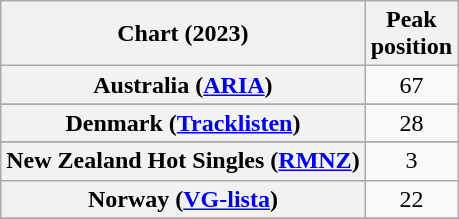<table class="wikitable sortable plainrowheaders" style="text-align:center">
<tr>
<th scope="col">Chart (2023)</th>
<th scope="col">Peak<br>position</th>
</tr>
<tr>
<th scope="row">Australia (<a href='#'>ARIA</a>)</th>
<td>67</td>
</tr>
<tr>
</tr>
<tr>
<th scope="row">Denmark (<a href='#'>Tracklisten</a>)</th>
<td>28</td>
</tr>
<tr>
</tr>
<tr>
</tr>
<tr>
</tr>
<tr>
<th scope="row">New Zealand Hot Singles (<a href='#'>RMNZ</a>)</th>
<td>3</td>
</tr>
<tr>
<th scope="row">Norway (<a href='#'>VG-lista</a>)</th>
<td>22</td>
</tr>
<tr>
</tr>
<tr>
</tr>
<tr>
</tr>
<tr>
</tr>
<tr>
</tr>
<tr>
</tr>
<tr>
</tr>
</table>
